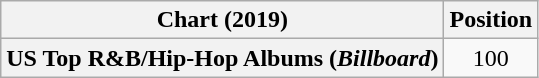<table class="wikitable plainrowheaders" style="text-align:center">
<tr>
<th scope="col">Chart (2019)</th>
<th scope="col">Position</th>
</tr>
<tr>
<th scope="row">US Top R&B/Hip-Hop Albums (<em>Billboard</em>)</th>
<td>100</td>
</tr>
</table>
